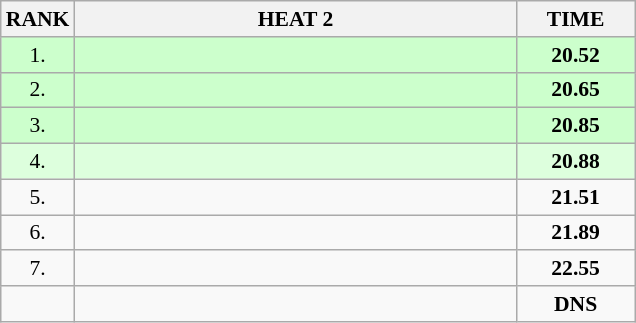<table class="wikitable" style="border-collapse: collapse; font-size: 90%;">
<tr>
<th>RANK</th>
<th style="width: 20em">HEAT 2</th>
<th style="width: 5em">TIME</th>
</tr>
<tr style="background:#ccffcc;">
<td align="center">1.</td>
<td></td>
<td align="center"><strong>20.52</strong></td>
</tr>
<tr style="background:#ccffcc;">
<td align="center">2.</td>
<td></td>
<td align="center"><strong>20.65</strong></td>
</tr>
<tr style="background:#ccffcc;">
<td align="center">3.</td>
<td></td>
<td align="center"><strong>20.85</strong></td>
</tr>
<tr style="background:#ddffdd;">
<td align="center">4.</td>
<td></td>
<td align="center"><strong>20.88</strong></td>
</tr>
<tr>
<td align="center">5.</td>
<td></td>
<td align="center"><strong>21.51</strong></td>
</tr>
<tr>
<td align="center">6.</td>
<td></td>
<td align="center"><strong>21.89</strong></td>
</tr>
<tr>
<td align="center">7.</td>
<td></td>
<td align="center"><strong>22.55</strong></td>
</tr>
<tr>
<td align="center"></td>
<td></td>
<td align="center"><strong>DNS</strong></td>
</tr>
</table>
